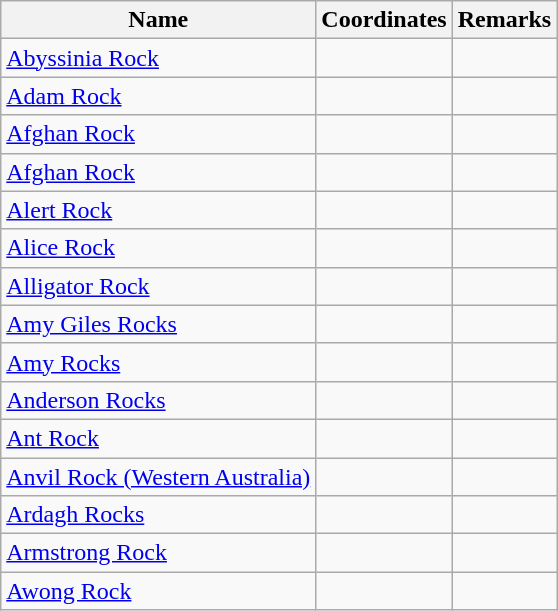<table class="wikitable">
<tr>
<th>Name</th>
<th>Coordinates</th>
<th>Remarks</th>
</tr>
<tr class="vcard">
<td class="fn org"><a href='#'>Abyssinia Rock</a></td>
<td></td>
<td class="note"></td>
</tr>
<tr class="vcard">
<td class="fn org"><a href='#'>Adam Rock</a></td>
<td></td>
<td class="note"></td>
</tr>
<tr class="vcard">
<td class="fn org"><a href='#'>Afghan Rock</a></td>
<td></td>
<td class="note"></td>
</tr>
<tr class="vcard">
<td class="fn org"><a href='#'>Afghan Rock</a></td>
<td></td>
<td class="note"></td>
</tr>
<tr class="vcard">
<td class="fn org"><a href='#'>Alert Rock</a></td>
<td></td>
<td class="note"></td>
</tr>
<tr class="vcard">
<td class="fn org"><a href='#'>Alice Rock</a></td>
<td></td>
<td class="note"></td>
</tr>
<tr class="vcard">
<td class="fn org"><a href='#'>Alligator Rock</a></td>
<td></td>
<td class="note"></td>
</tr>
<tr class="vcard">
<td class="fn org"><a href='#'>Amy Giles Rocks</a></td>
<td></td>
<td class="note"></td>
</tr>
<tr class="vcard">
<td class="fn org"><a href='#'>Amy Rocks</a></td>
<td></td>
<td class="note"></td>
</tr>
<tr class="vcard">
<td class="fn org"><a href='#'>Anderson Rocks</a></td>
<td></td>
<td class="note"></td>
</tr>
<tr class="vcard">
<td class="fn org"><a href='#'>Ant Rock</a></td>
<td></td>
<td class="note"></td>
</tr>
<tr class="vcard">
<td class="fn org"><a href='#'>Anvil Rock (Western Australia)</a></td>
<td></td>
<td class="note"></td>
</tr>
<tr class="vcard">
<td class="fn org"><a href='#'>Ardagh Rocks</a></td>
<td></td>
<td class="note"></td>
</tr>
<tr class="vcard">
<td class="fn org"><a href='#'>Armstrong Rock</a></td>
<td></td>
<td class="note"></td>
</tr>
<tr class="vcard">
<td class="fn org"><a href='#'>Awong Rock</a></td>
<td></td>
<td class="note"></td>
</tr>
</table>
